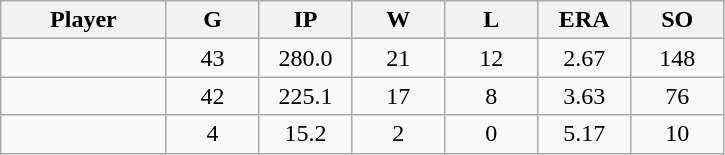<table class="wikitable sortable">
<tr>
<th bgcolor="#DDDDFF" width="16%">Player</th>
<th bgcolor="#DDDDFF" width="9%">G</th>
<th bgcolor="#DDDDFF" width="9%">IP</th>
<th bgcolor="#DDDDFF" width="9%">W</th>
<th bgcolor="#DDDDFF" width="9%">L</th>
<th bgcolor="#DDDDFF" width="9%">ERA</th>
<th bgcolor="#DDDDFF" width="9%">SO</th>
</tr>
<tr align="center">
<td></td>
<td>43</td>
<td>280.0</td>
<td>21</td>
<td>12</td>
<td>2.67</td>
<td>148</td>
</tr>
<tr align="center">
<td></td>
<td>42</td>
<td>225.1</td>
<td>17</td>
<td>8</td>
<td>3.63</td>
<td>76</td>
</tr>
<tr align="center">
<td></td>
<td>4</td>
<td>15.2</td>
<td>2</td>
<td>0</td>
<td>5.17</td>
<td>10</td>
</tr>
</table>
